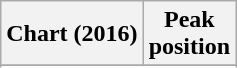<table class="wikitable sortable plainrowheaders" style="text-align:center">
<tr>
<th scope="col">Chart (2016)</th>
<th scope="col">Peak<br>position</th>
</tr>
<tr>
</tr>
<tr>
</tr>
<tr>
</tr>
<tr>
</tr>
<tr>
</tr>
<tr>
</tr>
</table>
